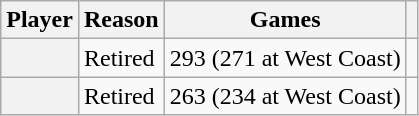<table class="wikitable plainrowheaders sortable">
<tr>
<th scope="col">Player</th>
<th scope="col">Reason</th>
<th scope="col">Games</th>
<th scope="col" class="unsortable"></th>
</tr>
<tr>
<th scope="row"></th>
<td>Retired</td>
<td>293 (271 at West Coast)</td>
<td></td>
</tr>
<tr>
<th scope="row"></th>
<td>Retired</td>
<td>263 (234 at West Coast)</td>
<td></td>
</tr>
</table>
